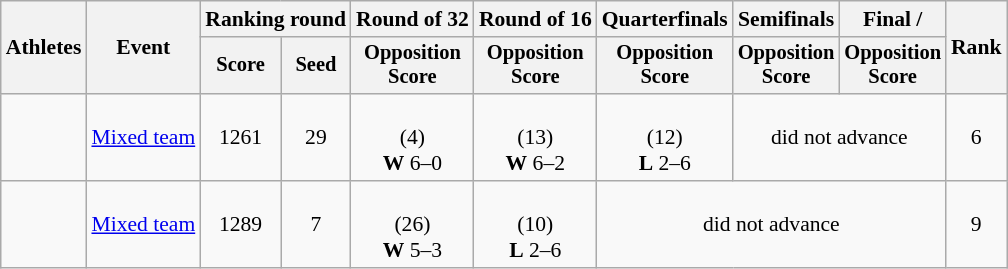<table class="wikitable" style="font-size:90%;">
<tr>
<th rowspan="2">Athletes</th>
<th rowspan="2">Event</th>
<th colspan="2">Ranking round</th>
<th>Round of 32</th>
<th>Round of 16</th>
<th>Quarterfinals</th>
<th>Semifinals</th>
<th>Final / </th>
<th rowspan=2>Rank</th>
</tr>
<tr style="font-size:95%">
<th>Score</th>
<th>Seed</th>
<th>Opposition<br>Score</th>
<th>Opposition<br>Score</th>
<th>Opposition<br>Score</th>
<th>Opposition<br>Score</th>
<th>Opposition<br>Score</th>
</tr>
<tr align=center>
<td align=left><br></td>
<td><a href='#'>Mixed team</a></td>
<td>1261</td>
<td>29</td>
<td><br> (4)<br><strong>W</strong> 6–0</td>
<td><br> (13)<br><strong>W</strong> 6–2</td>
<td><br> (12)<br><strong>L</strong> 2–6</td>
<td colspan="2">did not advance</td>
<td>6</td>
</tr>
<tr align=center>
<td align=left><br><br></td>
<td><a href='#'>Mixed team</a></td>
<td>1289</td>
<td>7</td>
<td><br> (26)<br><strong>W</strong> 5–3</td>
<td><br> (10)<br><strong>L</strong> 2–6</td>
<td colspan="3">did not advance</td>
<td>9</td>
</tr>
</table>
